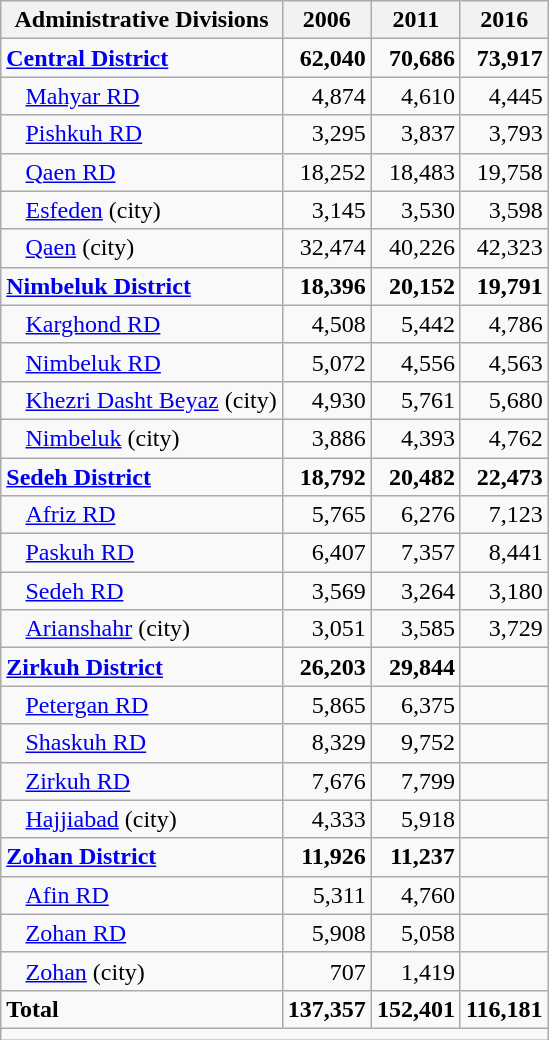<table class="wikitable">
<tr>
<th>Administrative Divisions</th>
<th>2006</th>
<th>2011</th>
<th>2016</th>
</tr>
<tr>
<td><strong><a href='#'>Central District</a></strong></td>
<td style="text-align: right;"><strong>62,040</strong></td>
<td style="text-align: right;"><strong>70,686</strong></td>
<td style="text-align: right;"><strong>73,917</strong></td>
</tr>
<tr>
<td style="padding-left: 1em;"><a href='#'>Mahyar RD</a></td>
<td style="text-align: right;">4,874</td>
<td style="text-align: right;">4,610</td>
<td style="text-align: right;">4,445</td>
</tr>
<tr>
<td style="padding-left: 1em;"><a href='#'>Pishkuh RD</a></td>
<td style="text-align: right;">3,295</td>
<td style="text-align: right;">3,837</td>
<td style="text-align: right;">3,793</td>
</tr>
<tr>
<td style="padding-left: 1em;"><a href='#'>Qaen RD</a></td>
<td style="text-align: right;">18,252</td>
<td style="text-align: right;">18,483</td>
<td style="text-align: right;">19,758</td>
</tr>
<tr>
<td style="padding-left: 1em;"><a href='#'>Esfeden</a> (city)</td>
<td style="text-align: right;">3,145</td>
<td style="text-align: right;">3,530</td>
<td style="text-align: right;">3,598</td>
</tr>
<tr>
<td style="padding-left: 1em;"><a href='#'>Qaen</a> (city)</td>
<td style="text-align: right;">32,474</td>
<td style="text-align: right;">40,226</td>
<td style="text-align: right;">42,323</td>
</tr>
<tr>
<td><strong><a href='#'>Nimbeluk District</a></strong></td>
<td style="text-align: right;"><strong>18,396</strong></td>
<td style="text-align: right;"><strong>20,152</strong></td>
<td style="text-align: right;"><strong>19,791</strong></td>
</tr>
<tr>
<td style="padding-left: 1em;"><a href='#'>Karghond RD</a></td>
<td style="text-align: right;">4,508</td>
<td style="text-align: right;">5,442</td>
<td style="text-align: right;">4,786</td>
</tr>
<tr>
<td style="padding-left: 1em;"><a href='#'>Nimbeluk RD</a></td>
<td style="text-align: right;">5,072</td>
<td style="text-align: right;">4,556</td>
<td style="text-align: right;">4,563</td>
</tr>
<tr>
<td style="padding-left: 1em;"><a href='#'>Khezri Dasht Beyaz</a> (city)</td>
<td style="text-align: right;">4,930</td>
<td style="text-align: right;">5,761</td>
<td style="text-align: right;">5,680</td>
</tr>
<tr>
<td style="padding-left: 1em;"><a href='#'>Nimbeluk</a> (city)</td>
<td style="text-align: right;">3,886</td>
<td style="text-align: right;">4,393</td>
<td style="text-align: right;">4,762</td>
</tr>
<tr>
<td><strong><a href='#'>Sedeh District</a></strong></td>
<td style="text-align: right;"><strong>18,792</strong></td>
<td style="text-align: right;"><strong>20,482</strong></td>
<td style="text-align: right;"><strong>22,473</strong></td>
</tr>
<tr>
<td style="padding-left: 1em;"><a href='#'>Afriz RD</a></td>
<td style="text-align: right;">5,765</td>
<td style="text-align: right;">6,276</td>
<td style="text-align: right;">7,123</td>
</tr>
<tr>
<td style="padding-left: 1em;"><a href='#'>Paskuh RD</a></td>
<td style="text-align: right;">6,407</td>
<td style="text-align: right;">7,357</td>
<td style="text-align: right;">8,441</td>
</tr>
<tr>
<td style="padding-left: 1em;"><a href='#'>Sedeh RD</a></td>
<td style="text-align: right;">3,569</td>
<td style="text-align: right;">3,264</td>
<td style="text-align: right;">3,180</td>
</tr>
<tr>
<td style="padding-left: 1em;"><a href='#'>Arianshahr</a> (city)</td>
<td style="text-align: right;">3,051</td>
<td style="text-align: right;">3,585</td>
<td style="text-align: right;">3,729</td>
</tr>
<tr>
<td><strong><a href='#'>Zirkuh District</a></strong></td>
<td style="text-align: right;"><strong>26,203</strong></td>
<td style="text-align: right;"><strong>29,844</strong></td>
<td style="text-align: right;"></td>
</tr>
<tr>
<td style="padding-left: 1em;"><a href='#'>Petergan RD</a></td>
<td style="text-align: right;">5,865</td>
<td style="text-align: right;">6,375</td>
<td style="text-align: right;"></td>
</tr>
<tr>
<td style="padding-left: 1em;"><a href='#'>Shaskuh RD</a></td>
<td style="text-align: right;">8,329</td>
<td style="text-align: right;">9,752</td>
<td style="text-align: right;"></td>
</tr>
<tr>
<td style="padding-left: 1em;"><a href='#'>Zirkuh RD</a></td>
<td style="text-align: right;">7,676</td>
<td style="text-align: right;">7,799</td>
<td style="text-align: right;"></td>
</tr>
<tr>
<td style="padding-left: 1em;"><a href='#'>Hajjiabad</a> (city)</td>
<td style="text-align: right;">4,333</td>
<td style="text-align: right;">5,918</td>
<td style="text-align: right;"></td>
</tr>
<tr>
<td><strong><a href='#'>Zohan District</a></strong></td>
<td style="text-align: right;"><strong>11,926</strong></td>
<td style="text-align: right;"><strong>11,237</strong></td>
<td style="text-align: right;"></td>
</tr>
<tr>
<td style="padding-left: 1em;"><a href='#'>Afin RD</a></td>
<td style="text-align: right;">5,311</td>
<td style="text-align: right;">4,760</td>
<td style="text-align: right;"></td>
</tr>
<tr>
<td style="padding-left: 1em;"><a href='#'>Zohan RD</a></td>
<td style="text-align: right;">5,908</td>
<td style="text-align: right;">5,058</td>
<td style="text-align: right;"></td>
</tr>
<tr>
<td style="padding-left: 1em;"><a href='#'>Zohan</a> (city)</td>
<td style="text-align: right;">707</td>
<td style="text-align: right;">1,419</td>
<td style="text-align: right;"></td>
</tr>
<tr>
<td><strong>Total</strong></td>
<td style="text-align: right;"><strong>137,357</strong></td>
<td style="text-align: right;"><strong>152,401</strong></td>
<td style="text-align: right;"><strong>116,181</strong></td>
</tr>
<tr>
<td colspan=4></td>
</tr>
</table>
